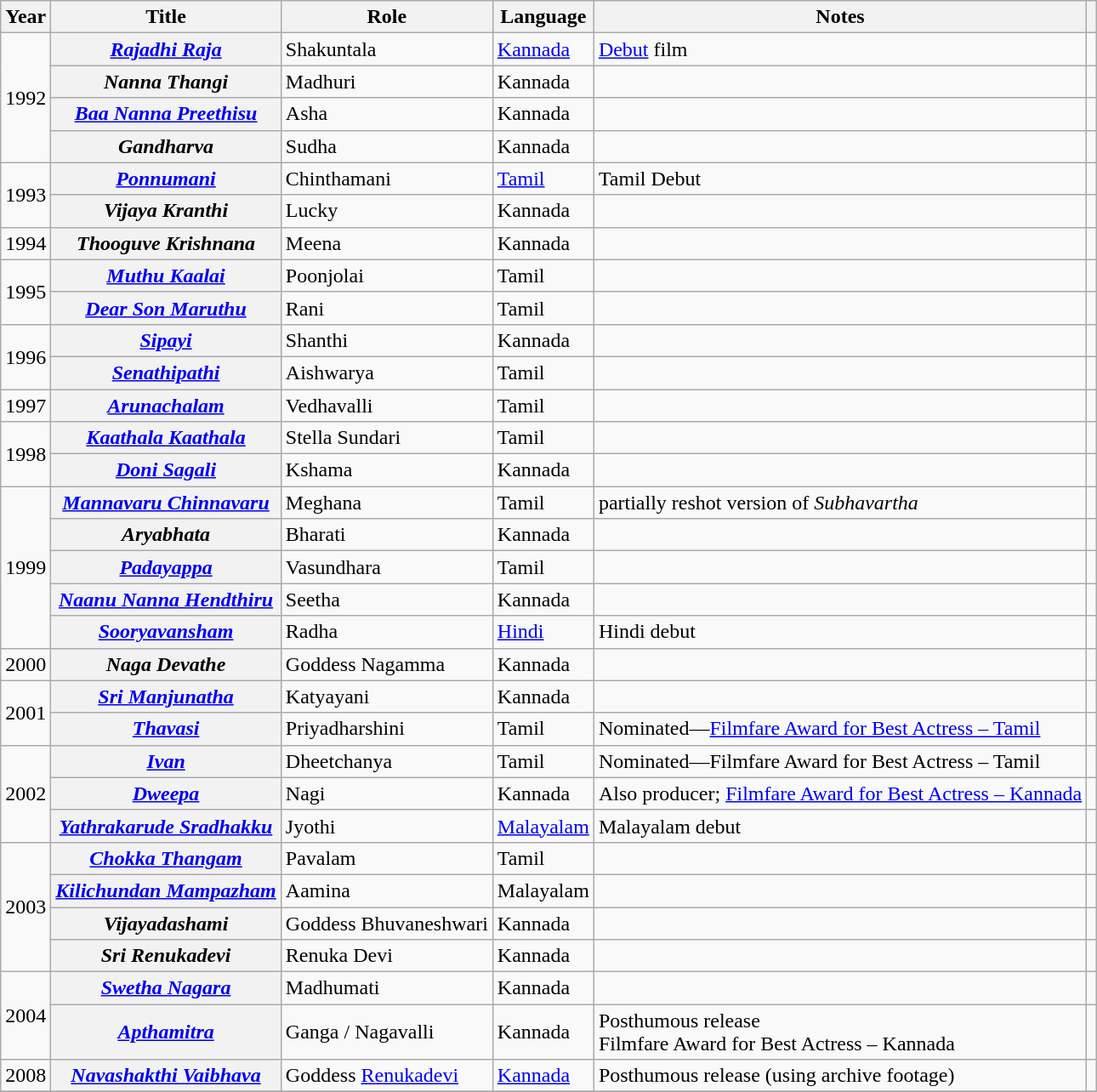<table class="wikitable plainrowheaders sortable" style="margin-right: 0;">
<tr>
<th scope="col">Year</th>
<th scope="col">Title</th>
<th scope="col">Role</th>
<th scope="col">Language</th>
<th scope="col" class="unsortable">Notes</th>
<th scope="col" class="unsortable"></th>
</tr>
<tr>
<td rowspan="4">1992</td>
<th scope="row"><em><a href='#'>Rajadhi Raja</a></em></th>
<td>Shakuntala</td>
<td><a href='#'>Kannada </a></td>
<td><a href='#'>Debut</a> film</td>
<td style="text-align:center;"></td>
</tr>
<tr>
<th scope="row"><em>Nanna Thangi</em></th>
<td>Madhuri</td>
<td>Kannada</td>
<td></td>
<td style="text-align:center;"></td>
</tr>
<tr>
<th scope="row"><em><a href='#'>Baa Nanna Preethisu</a></em></th>
<td>Asha</td>
<td>Kannada</td>
<td></td>
<td style="text-align:center;"></td>
</tr>
<tr>
<th scope="row"><em>Gandharva</em></th>
<td>Sudha</td>
<td>Kannada</td>
<td></td>
<td style="text-align:center;"></td>
</tr>
<tr>
<td rowspan="2">1993</td>
<th scope="row"><em><a href='#'>Ponnumani</a></em></th>
<td>Chinthamani</td>
<td><a href='#'>Tamil</a></td>
<td>Tamil Debut</td>
<td style="text-align:center;"><br></td>
</tr>
<tr>
<th scope="row"><em>Vijaya Kranthi</em></th>
<td>Lucky</td>
<td>Kannada</td>
<td></td>
<td style="text-align:center;"><br></td>
</tr>
<tr>
<td>1994</td>
<th scope="row"><em>Thooguve Krishnana</em></th>
<td>Meena</td>
<td>Kannada</td>
<td></td>
<td style="text-align:center;"><br></td>
</tr>
<tr>
<td rowspan="2">1995</td>
<th scope="row"><em><a href='#'>Muthu Kaalai</a></em></th>
<td>Poonjolai</td>
<td>Tamil</td>
<td></td>
<td style="text-align:center;"></td>
</tr>
<tr>
<th scope="row"><em><a href='#'>Dear Son Maruthu</a></em></th>
<td>Rani</td>
<td>Tamil</td>
<td></td>
<td style="text-align:center;"></td>
</tr>
<tr>
<td rowspan="2">1996</td>
<th scope="row"><em><a href='#'>Sipayi</a></em></th>
<td>Shanthi</td>
<td>Kannada</td>
<td></td>
<td style="text-align:center;"><br></td>
</tr>
<tr>
<th scope="row"><em><a href='#'>Senathipathi</a></em></th>
<td>Aishwarya</td>
<td>Tamil</td>
<td></td>
<td style="text-align:center;"></td>
</tr>
<tr>
<td>1997</td>
<th scope="row"><em><a href='#'>Arunachalam</a></em></th>
<td>Vedhavalli</td>
<td>Tamil</td>
<td></td>
<td style="text-align:center;"><br></td>
</tr>
<tr>
<td rowspan="2">1998</td>
<th scope="row"><em><a href='#'>Kaathala Kaathala</a></em></th>
<td>Stella Sundari</td>
<td>Tamil</td>
<td></td>
<td style="text-align:center;"><br></td>
</tr>
<tr>
<th scope="row"><em><a href='#'>Doni Sagali</a></em></th>
<td>Kshama</td>
<td>Kannada</td>
<td></td>
<td style="text-align:center;"></td>
</tr>
<tr>
<td rowspan="5">1999</td>
<th scope="row"><em><a href='#'>Mannavaru Chinnavaru</a></em></th>
<td>Meghana</td>
<td>Tamil</td>
<td>partially reshot version of <em>Subhavartha</em></td>
<td style="text-align:center;"></td>
</tr>
<tr>
<th scope="row"><em>Aryabhata</em></th>
<td>Bharati</td>
<td>Kannada</td>
<td></td>
<td style="text-align:center;"></td>
</tr>
<tr>
<th scope="row"><em><a href='#'>Padayappa</a></em></th>
<td>Vasundhara</td>
<td>Tamil</td>
<td></td>
<td style="text-align:center;"><br></td>
</tr>
<tr>
<th scope="row"><em><a href='#'>Naanu Nanna Hendthiru</a></em></th>
<td>Seetha</td>
<td>Kannada</td>
<td></td>
<td style="text-align:center;"></td>
</tr>
<tr>
<th scope="row"><em><a href='#'>Sooryavansham</a></em></th>
<td>Radha</td>
<td><a href='#'>Hindi</a></td>
<td>Hindi debut</td>
<td style="text-align:center;"><br></td>
</tr>
<tr>
<td>2000</td>
<th scope="row"><em>Naga Devathe</em></th>
<td>Goddess Nagamma</td>
<td>Kannada</td>
<td></td>
<td style="text-align:center;"></td>
</tr>
<tr>
<td rowspan="2">2001</td>
<th scope="row"><em><a href='#'>Sri Manjunatha</a></em></th>
<td>Katyayani</td>
<td>Kannada</td>
<td></td>
<td style="text-align:center;"></td>
</tr>
<tr>
<th scope="row"><em><a href='#'>Thavasi</a></em></th>
<td>Priyadharshini</td>
<td>Tamil</td>
<td>Nominated—<a href='#'>Filmfare Award for Best Actress – Tamil</a></td>
<td style="text-align:center;"><br></td>
</tr>
<tr>
<td rowspan="3">2002</td>
<th scope="row"><em><a href='#'>Ivan</a></em></th>
<td>Dheetchanya</td>
<td>Tamil</td>
<td>Nominated—Filmfare Award for Best Actress – Tamil</td>
<td style="text-align:center;"><br></td>
</tr>
<tr>
<th scope="row"><em><a href='#'>Dweepa</a></em></th>
<td>Nagi</td>
<td>Kannada</td>
<td>Also producer; <a href='#'>Filmfare Award for Best Actress – Kannada</a></td>
<td style="text-align:center;"><br></td>
</tr>
<tr>
<th scope="row"><em><a href='#'>Yathrakarude Sradhakku</a></em></th>
<td>Jyothi</td>
<td><a href='#'>Malayalam</a></td>
<td>Malayalam debut</td>
<td style="text-align:center;"></td>
</tr>
<tr>
<td rowspan="4">2003</td>
<th scope="row"><em><a href='#'>Chokka Thangam</a></em></th>
<td>Pavalam</td>
<td>Tamil</td>
<td></td>
<td style="text-align:center;"></td>
</tr>
<tr>
<th scope="row"><em><a href='#'>Kilichundan Mampazham</a></em></th>
<td>Aamina</td>
<td>Malayalam</td>
<td></td>
<td style="text-align:center;"><br></td>
</tr>
<tr>
<th scope="row"><em>Vijayadashami</em></th>
<td>Goddess Bhuvaneshwari</td>
<td>Kannada</td>
<td></td>
<td style="text-align:center;"></td>
</tr>
<tr>
<th scope="row"><em>Sri Renukadevi</em></th>
<td>Renuka Devi</td>
<td>Kannada</td>
<td></td>
<td style="text-align:center;"><br></td>
</tr>
<tr>
<td rowspan="2">2004</td>
<th scope="row"><em><a href='#'>Swetha Nagara</a></em></th>
<td>Madhumati</td>
<td>Kannada</td>
<td></td>
<td style="text-align:center;"></td>
</tr>
<tr>
<th scope="row"><em><a href='#'>Apthamitra</a></em></th>
<td>Ganga / Nagavalli</td>
<td>Kannada</td>
<td>Posthumous release<br>Filmfare Award for Best Actress – Kannada</td>
<td style="text-align:center;"><br></td>
</tr>
<tr>
<td rowspan="1">2008</td>
<th scope="row"><em><a href='#'>Navashakthi Vaibhava</a></em></th>
<td>Goddess <a href='#'>Renukadevi</a></td>
<td><a href='#'>Kannada</a></td>
<td>Posthumous release (using archive footage)</td>
<td></td>
</tr>
<tr>
</tr>
</table>
